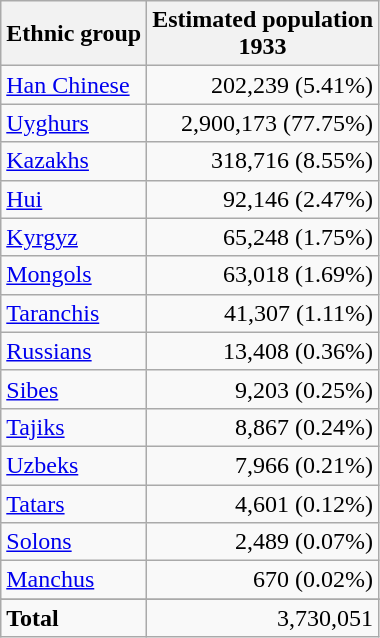<table class="wikitable">
<tr>
<th>Ethnic group</th>
<th>Estimated population<br>1933</th>
</tr>
<tr>
<td><a href='#'>Han Chinese</a></td>
<td align="right">202,239 (5.41%)</td>
</tr>
<tr>
<td><a href='#'>Uyghurs</a></td>
<td align="right">2,900,173 (77.75%)</td>
</tr>
<tr>
<td><a href='#'>Kazakhs</a></td>
<td align="right">318,716 (8.55%)</td>
</tr>
<tr>
<td><a href='#'>Hui</a></td>
<td align="right">92,146 (2.47%)</td>
</tr>
<tr>
<td><a href='#'>Kyrgyz</a></td>
<td align="right">65,248 (1.75%)</td>
</tr>
<tr>
<td><a href='#'>Mongols</a></td>
<td align="right">63,018 (1.69%)</td>
</tr>
<tr>
<td><a href='#'>Taranchis</a></td>
<td align="right">41,307 (1.11%)</td>
</tr>
<tr>
<td><a href='#'>Russians</a></td>
<td align="right">13,408 (0.36%)</td>
</tr>
<tr>
<td><a href='#'>Sibes</a></td>
<td align="right">9,203 (0.25%)</td>
</tr>
<tr>
<td><a href='#'>Tajiks</a></td>
<td align="right">8,867 (0.24%)</td>
</tr>
<tr>
<td><a href='#'>Uzbeks</a></td>
<td align="right">7,966 (0.21%)</td>
</tr>
<tr>
<td><a href='#'>Tatars</a></td>
<td align="right">4,601 (0.12%)</td>
</tr>
<tr>
<td><a href='#'>Solons</a></td>
<td align="right">2,489 (0.07%)</td>
</tr>
<tr>
<td><a href='#'>Manchus</a></td>
<td align="right">670 (0.02%)</td>
</tr>
<tr>
</tr>
<tr class="sortbottom">
<td><strong>Total</strong></td>
<td align="right">3,730,051</td>
</tr>
</table>
